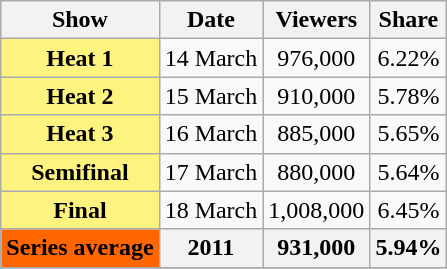<table class="wikitable sortable" style="text-align:center">
<tr>
<th>Show</th>
<th>Date</th>
<th>Viewers</th>
<th>Share</th>
</tr>
<tr>
<td style="background:#FFF380"><strong>Heat 1</strong></td>
<td>14 March</td>
<td>976,000</td>
<td>6.22%</td>
</tr>
<tr>
<td style="background:#FFF380"><strong>Heat 2</strong></td>
<td>15 March</td>
<td>910,000</td>
<td>5.78%</td>
</tr>
<tr>
<td style="background:#FFF380"><strong>Heat 3</strong></td>
<td>16 March</td>
<td>885,000</td>
<td>5.65%</td>
</tr>
<tr>
<td style="background:#FFF380"><strong>Semifinal</strong></td>
<td>17 March</td>
<td>880,000</td>
<td>5.64%</td>
</tr>
<tr>
<td style="background:#FFF380"><strong>Final</strong></td>
<td>18 March</td>
<td>1,008,000</td>
<td>6.45%</td>
</tr>
<tr>
<th style="background:#FF6600">Series average</th>
<th>2011</th>
<th>931,000</th>
<th>5.94%</th>
</tr>
<tr>
</tr>
</table>
